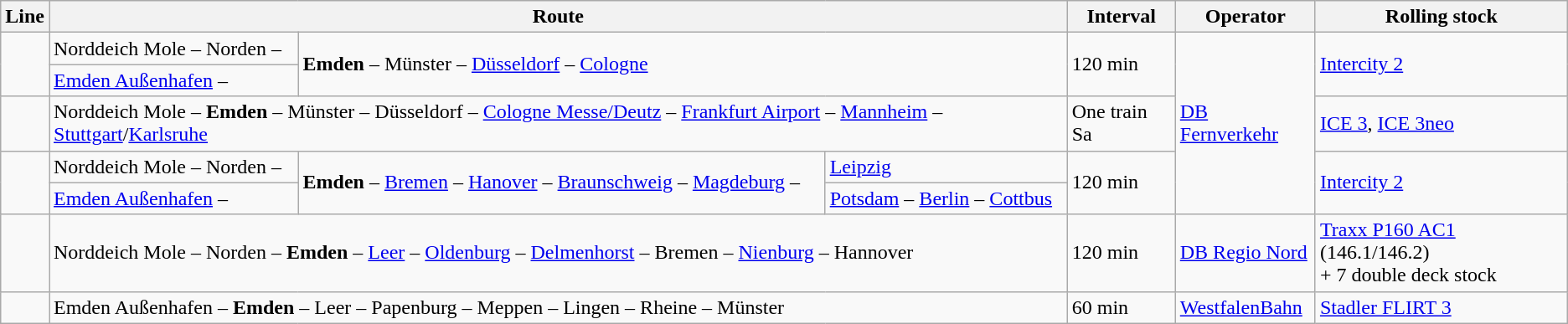<table class="wikitable">
<tr>
<th>Line</th>
<th colspan="3">Route</th>
<th>Interval</th>
<th>Operator</th>
<th>Rolling stock</th>
</tr>
<tr>
<td rowspan="2"></td>
<td>Norddeich Mole – Norden –</td>
<td colspan="2" rowspan="2"><strong>Emden</strong> – Münster – <a href='#'>Düsseldorf</a> – <a href='#'>Cologne</a></td>
<td rowspan="2">120 min</td>
<td rowspan="5"><a href='#'>DB Fernverkehr</a></td>
<td rowspan="2"><a href='#'>Intercity 2</a></td>
</tr>
<tr>
<td><a href='#'>Emden Außenhafen</a> –</td>
</tr>
<tr>
<td></td>
<td colspan="3">Norddeich Mole – <strong>Emden</strong> – Münster – Düsseldorf – <a href='#'>Cologne Messe/Deutz</a> – <a href='#'>Frankfurt Airport</a> – <a href='#'>Mannheim</a> – <a href='#'>Stuttgart</a>/<a href='#'>Karlsruhe</a></td>
<td>One train Sa</td>
<td><a href='#'>ICE 3</a>, <a href='#'>ICE 3neo</a></td>
</tr>
<tr>
<td rowspan="2"></td>
<td>Norddeich Mole – Norden –</td>
<td rowspan="2"><strong>Emden</strong> – <a href='#'>Bremen</a> – <a href='#'>Hanover</a> – <a href='#'>Braunschweig</a> – <a href='#'>Magdeburg</a> –</td>
<td><a href='#'>Leipzig</a></td>
<td rowspan="2">120 min</td>
<td rowspan="2"><a href='#'>Intercity 2</a></td>
</tr>
<tr>
<td><a href='#'>Emden Außenhafen</a> –</td>
<td><a href='#'>Potsdam</a> – <a href='#'>Berlin</a> – <a href='#'>Cottbus</a></td>
</tr>
<tr>
<td></td>
<td colspan="3">Norddeich Mole – Norden  – <strong>Emden</strong> – <a href='#'>Leer</a> – <a href='#'>Oldenburg</a> – <a href='#'>Delmenhorst</a> – Bremen – <a href='#'>Nienburg</a> – Hannover</td>
<td>120 min</td>
<td><a href='#'>DB Regio Nord</a></td>
<td><a href='#'>Traxx P160 AC1</a> (146.1/146.2)<br>+ 7 double deck stock</td>
</tr>
<tr>
<td></td>
<td colspan="3">Emden Außenhafen – <strong>Emden</strong> – Leer – Papenburg – Meppen – Lingen – Rheine – Münster</td>
<td>60 min</td>
<td><a href='#'>WestfalenBahn</a></td>
<td><a href='#'>Stadler FLIRT 3</a></td>
</tr>
</table>
